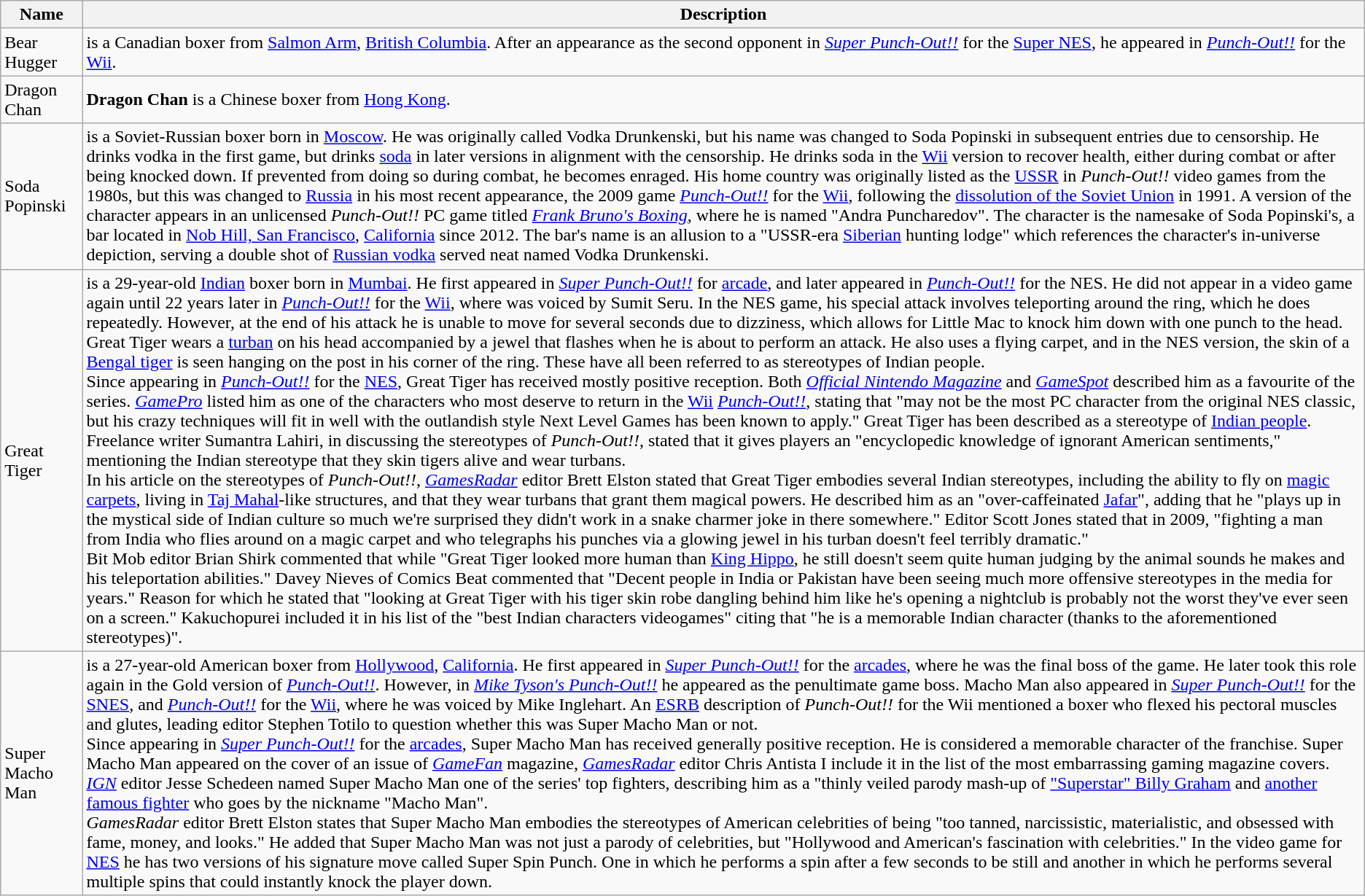<table class="wikitable sortable">
<tr>
<th scope="col" width="6%">Name</th>
<th scope="col" width="100%">Description</th>
</tr>
<tr id="Bear Hugger">
<td>Bear Hugger</td>
<td> is a Canadian boxer from <a href='#'>Salmon Arm</a>, <a href='#'>British Columbia</a>. After an appearance as the second opponent in <em><a href='#'>Super Punch-Out!!</a></em> for the <a href='#'>Super NES</a>, he appeared in <em><a href='#'>Punch-Out!!</a></em> for the <a href='#'>Wii</a>.</td>
</tr>
<tr id="Dragon Chan">
<td>Dragon Chan</td>
<td><strong>Dragon Chan</strong> is a Chinese boxer from <a href='#'>Hong Kong</a>.</td>
</tr>
<tr id="Soda Popinski">
<td>Soda Popinski</td>
<td> is a Soviet-Russian boxer born in <a href='#'>Moscow</a>. He was originally called Vodka Drunkenski, but his name was changed to Soda Popinski in subsequent entries due to censorship. He drinks vodka in the first game, but drinks <a href='#'>soda</a> in later versions in alignment with the censorship. He drinks soda in the <a href='#'>Wii</a> version to recover health, either during combat or after being knocked down. If prevented from doing so during combat, he becomes enraged. His home country was originally listed as the <a href='#'>USSR</a> in <em>Punch-Out!!</em> video games from the 1980s, but this was changed to <a href='#'>Russia</a> in his most recent appearance, the 2009 game <em><a href='#'>Punch-Out!!</a></em> for the <a href='#'>Wii</a>, following the <a href='#'>dissolution of the Soviet Union</a> in 1991. A version of the character appears in an unlicensed <em>Punch-Out!!</em> PC game titled <a href='#'><em>Frank Bruno's Boxing</em></a>, where he is named "Andra Puncharedov". The character is the namesake of Soda Popinski's, a bar located in <a href='#'>Nob Hill, San Francisco</a>, <a href='#'>California</a> since 2012. The bar's name is an allusion to a "USSR-era <a href='#'>Siberian</a> hunting lodge" which references the character's in-universe depiction, serving a double shot of <a href='#'>Russian vodka</a> served neat named Vodka Drunkenski.</td>
</tr>
<tr id="Great Tiger">
<td>Great Tiger</td>
<td> is a 29-year-old <a href='#'>Indian</a> boxer born in <a href='#'>Mumbai</a>. He first appeared in <em><a href='#'>Super Punch-Out!!</a></em> for <a href='#'>arcade</a>, and later appeared in <em><a href='#'>Punch-Out!!</a></em> for the NES. He did not appear in a video game again until 22 years later in <em><a href='#'>Punch-Out!!</a></em> for the <a href='#'>Wii</a>, where was voiced by Sumit Seru. In the NES game, his special attack involves teleporting around the ring, which he does repeatedly. However, at the end of his attack he is unable to move for several seconds due to dizziness, which allows for Little Mac to knock him down with one punch to the head. Great Tiger wears a <a href='#'>turban</a> on his head accompanied by a jewel that flashes when he is about to perform an attack. He also uses a flying carpet, and in the NES version, the skin of a <a href='#'>Bengal tiger</a> is seen hanging on the post in his corner of the ring. These have all been referred to as stereotypes of Indian people.<br>Since appearing in <em><a href='#'>Punch-Out!!</a></em> for the <a href='#'>NES</a>, Great Tiger has received mostly positive reception. Both <em><a href='#'>Official Nintendo Magazine</a></em> and <em><a href='#'>GameSpot</a></em> described him as a favourite of the series. <em><a href='#'>GamePro</a></em> listed him as one of the characters who most deserve to return in the <a href='#'>Wii</a> <em><a href='#'>Punch-Out!!</a></em>, stating that "may not be the most PC character from the original NES classic, but his crazy techniques will fit in well with the outlandish style Next Level Games has been known to apply." Great Tiger has been described as a stereotype of <a href='#'>Indian people</a>. Freelance writer Sumantra Lahiri, in discussing the stereotypes of <em>Punch-Out!!</em>, stated that it gives players an "encyclopedic knowledge of ignorant American sentiments," mentioning the Indian stereotype that they skin tigers alive and wear turbans.<br>In his article on the stereotypes of <em>Punch-Out!!</em>, <em><a href='#'>GamesRadar</a></em> editor Brett Elston stated that Great Tiger embodies several Indian stereotypes, including the ability to fly on <a href='#'>magic carpets</a>, living in <a href='#'>Taj Mahal</a>-like structures, and that they wear turbans that grant them magical powers. He described him as an "over-caffeinated <a href='#'>Jafar</a>", adding that he "plays up in the mystical side of Indian culture so much we're surprised they didn't work in a snake charmer joke in there somewhere." Editor Scott Jones stated that in 2009, "fighting a man from India who flies around on a magic carpet and who telegraphs his punches via a glowing jewel in his turban doesn't feel terribly dramatic."<br>Bit Mob editor Brian Shirk commented that while "Great Tiger looked more human than <a href='#'>King Hippo</a>, he still doesn't seem quite human judging by the animal sounds he makes and his teleportation abilities." Davey Nieves of Comics Beat commented that "Decent people in India or Pakistan have been seeing much more offensive stereotypes in the media for years." Reason for which he stated that "looking at Great Tiger with his tiger skin robe dangling behind him like he's opening a nightclub is probably not the worst they've ever seen on a screen." Kakuchopurei included it in his list of the "best Indian characters videogames" citing that "he is a memorable Indian character (thanks to the aforementioned stereotypes)".</td>
</tr>
<tr id="Super Macho Man">
<td>Super Macho Man</td>
<td> is a 27-year-old American boxer from <a href='#'>Hollywood</a>, <a href='#'>California</a>. He first appeared in <em><a href='#'>Super Punch-Out!!</a></em> for the <a href='#'>arcades</a>, where he was the final boss of the game. He later took this role again in the Gold version of <em><a href='#'>Punch-Out!!</a></em>. However, in <em><a href='#'>Mike Tyson's Punch-Out!!</a></em> he appeared as the penultimate game boss. Macho Man also appeared in <em><a href='#'>Super Punch-Out!!</a></em> for the <a href='#'>SNES</a>, and <em><a href='#'>Punch-Out!!</a></em> for the <a href='#'>Wii</a>, where he was voiced by Mike Inglehart. An <a href='#'>ESRB</a> description of <em>Punch-Out!!</em> for the Wii mentioned a boxer who flexed his pectoral muscles and glutes, leading editor Stephen Totilo to question whether this was Super Macho Man or not.<br>Since appearing in <em><a href='#'>Super Punch-Out!!</a></em> for the <a href='#'>arcades</a>, Super Macho Man has received generally positive reception. He is considered a memorable character of the franchise. Super Macho Man appeared on the cover of an issue of <em><a href='#'>GameFan</a></em> magazine, <em><a href='#'>GamesRadar</a></em> editor Chris Antista I include it in the list of the most embarrassing gaming magazine covers. <em><a href='#'>IGN</a></em> editor Jesse Schedeen named Super Macho Man one of the series' top fighters, describing him as a "thinly veiled parody mash-up of <a href='#'>"Superstar" Billy Graham</a> and <a href='#'>another famous fighter</a> who goes by the nickname "Macho Man".<br><em>GamesRadar</em> editor Brett Elston states that Super Macho Man embodies the stereotypes of American celebrities of being "too tanned, narcissistic, materialistic, and obsessed with fame, money, and looks." He added that Super Macho Man was not just a parody of celebrities, but "Hollywood and American's fascination with celebrities." In the video game for <a href='#'>NES</a> he has two versions of his signature move called Super Spin Punch. One in which he performs a spin after a few seconds to be still and another in which he performs several multiple spins that could instantly knock the player down.</td>
</tr>
</table>
